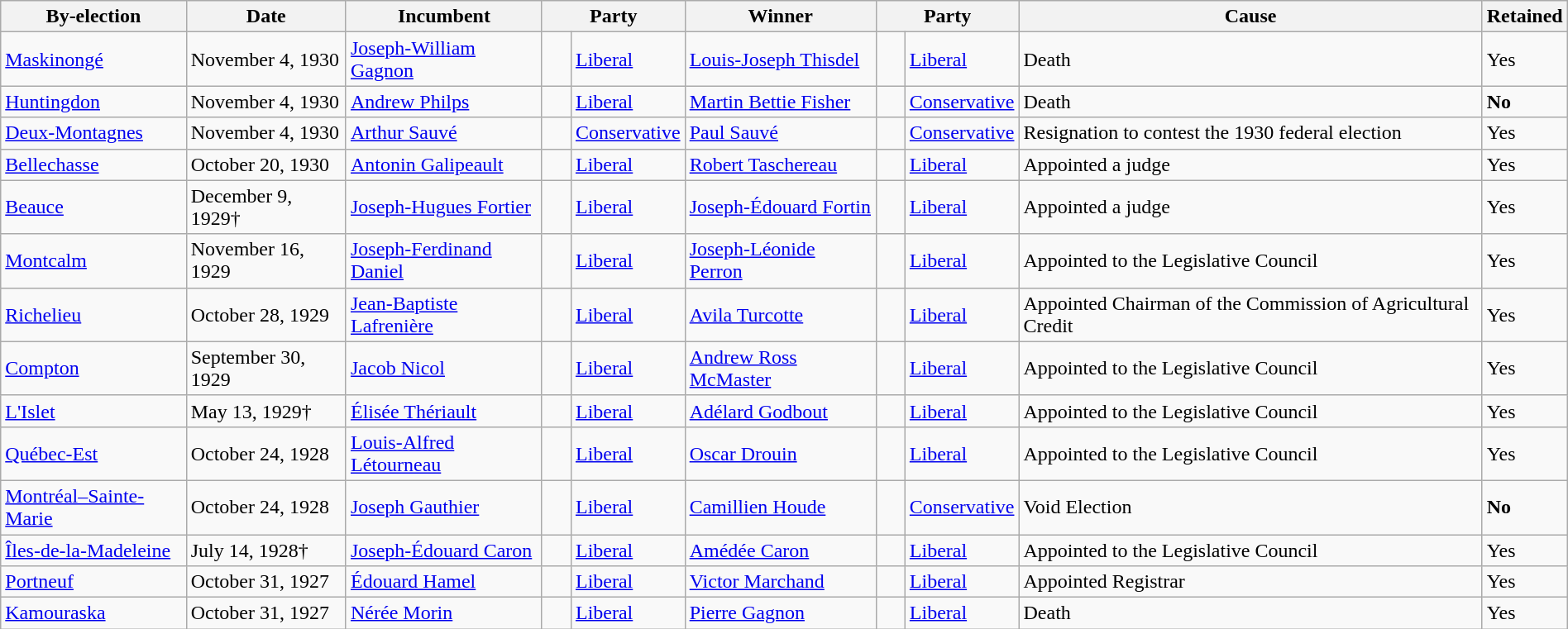<table class=wikitable style="width:100%">
<tr>
<th>By-election</th>
<th>Date</th>
<th>Incumbent</th>
<th colspan=2>Party</th>
<th>Winner</th>
<th colspan=2>Party</th>
<th>Cause</th>
<th>Retained</th>
</tr>
<tr>
<td><a href='#'>Maskinongé</a></td>
<td>November 4, 1930</td>
<td><a href='#'>Joseph-William Gagnon</a></td>
<td>    </td>
<td><a href='#'>Liberal</a></td>
<td><a href='#'>Louis-Joseph Thisdel</a></td>
<td>    </td>
<td><a href='#'>Liberal</a></td>
<td>Death</td>
<td>Yes</td>
</tr>
<tr>
<td><a href='#'>Huntingdon</a></td>
<td>November 4, 1930</td>
<td><a href='#'>Andrew Philps</a></td>
<td>    </td>
<td><a href='#'>Liberal</a></td>
<td><a href='#'>Martin Bettie Fisher</a></td>
<td>    </td>
<td><a href='#'>Conservative</a></td>
<td>Death</td>
<td><strong>No</strong></td>
</tr>
<tr>
<td><a href='#'>Deux-Montagnes</a></td>
<td>November 4, 1930</td>
<td><a href='#'>Arthur Sauvé</a></td>
<td>    </td>
<td><a href='#'>Conservative</a></td>
<td><a href='#'>Paul Sauvé</a></td>
<td>    </td>
<td><a href='#'>Conservative</a></td>
<td>Resignation to contest the 1930 federal election</td>
<td>Yes</td>
</tr>
<tr>
<td><a href='#'>Bellechasse</a></td>
<td>October 20, 1930</td>
<td><a href='#'>Antonin Galipeault</a></td>
<td>    </td>
<td><a href='#'>Liberal</a></td>
<td><a href='#'>Robert Taschereau</a></td>
<td>    </td>
<td><a href='#'>Liberal</a></td>
<td>Appointed a judge</td>
<td>Yes</td>
</tr>
<tr>
<td><a href='#'>Beauce</a></td>
<td>December 9, 1929†</td>
<td><a href='#'>Joseph-Hugues Fortier</a></td>
<td>    </td>
<td><a href='#'>Liberal</a></td>
<td><a href='#'>Joseph-Édouard Fortin</a></td>
<td>    </td>
<td><a href='#'>Liberal</a></td>
<td>Appointed a judge</td>
<td>Yes</td>
</tr>
<tr>
<td><a href='#'>Montcalm</a></td>
<td>November 16, 1929</td>
<td><a href='#'>Joseph-Ferdinand Daniel</a></td>
<td>    </td>
<td><a href='#'>Liberal</a></td>
<td><a href='#'>Joseph-Léonide Perron</a></td>
<td>    </td>
<td><a href='#'>Liberal</a></td>
<td>Appointed to the Legislative Council</td>
<td>Yes</td>
</tr>
<tr>
<td><a href='#'>Richelieu</a></td>
<td>October 28, 1929</td>
<td><a href='#'>Jean-Baptiste Lafrenière</a></td>
<td>    </td>
<td><a href='#'>Liberal</a></td>
<td><a href='#'>Avila Turcotte</a></td>
<td>    </td>
<td><a href='#'>Liberal</a></td>
<td>Appointed Chairman of the Commission of Agricultural Credit</td>
<td>Yes</td>
</tr>
<tr>
<td><a href='#'>Compton</a></td>
<td>September 30, 1929</td>
<td><a href='#'>Jacob Nicol</a></td>
<td>    </td>
<td><a href='#'>Liberal</a></td>
<td><a href='#'>Andrew Ross McMaster</a></td>
<td>    </td>
<td><a href='#'>Liberal</a></td>
<td>Appointed to the Legislative Council</td>
<td>Yes</td>
</tr>
<tr>
<td><a href='#'>L'Islet</a></td>
<td>May 13, 1929†</td>
<td><a href='#'>Élisée Thériault</a></td>
<td>    </td>
<td><a href='#'>Liberal</a></td>
<td><a href='#'>Adélard Godbout</a></td>
<td>    </td>
<td><a href='#'>Liberal</a></td>
<td>Appointed to the Legislative Council</td>
<td>Yes</td>
</tr>
<tr>
<td><a href='#'>Québec-Est</a></td>
<td>October 24, 1928</td>
<td><a href='#'>Louis-Alfred Létourneau</a></td>
<td>    </td>
<td><a href='#'>Liberal</a></td>
<td><a href='#'>Oscar Drouin</a></td>
<td>    </td>
<td><a href='#'>Liberal</a></td>
<td>Appointed to the Legislative Council</td>
<td>Yes</td>
</tr>
<tr>
<td><a href='#'>Montréal–Sainte-Marie</a></td>
<td>October 24, 1928</td>
<td><a href='#'>Joseph Gauthier</a></td>
<td>    </td>
<td><a href='#'>Liberal</a></td>
<td><a href='#'>Camillien Houde</a></td>
<td>    </td>
<td><a href='#'>Conservative</a></td>
<td>Void Election</td>
<td><strong>No</strong></td>
</tr>
<tr>
<td><a href='#'>Îles-de-la-Madeleine</a></td>
<td>July 14, 1928†</td>
<td><a href='#'>Joseph-Édouard Caron</a></td>
<td>    </td>
<td><a href='#'>Liberal</a></td>
<td><a href='#'>Amédée Caron</a></td>
<td>    </td>
<td><a href='#'>Liberal</a></td>
<td>Appointed to the Legislative Council</td>
<td>Yes</td>
</tr>
<tr>
<td><a href='#'>Portneuf</a></td>
<td>October 31, 1927</td>
<td><a href='#'>Édouard Hamel</a></td>
<td>    </td>
<td><a href='#'>Liberal</a></td>
<td><a href='#'>Victor Marchand</a></td>
<td>    </td>
<td><a href='#'>Liberal</a></td>
<td>Appointed Registrar</td>
<td>Yes</td>
</tr>
<tr>
<td><a href='#'>Kamouraska</a></td>
<td>October 31, 1927</td>
<td><a href='#'>Nérée Morin</a></td>
<td>    </td>
<td><a href='#'>Liberal</a></td>
<td><a href='#'>Pierre Gagnon</a></td>
<td>    </td>
<td><a href='#'>Liberal</a></td>
<td>Death</td>
<td>Yes</td>
</tr>
</table>
